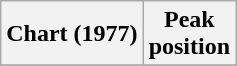<table class="wikitable plainrowheaders" style="text-align:center;">
<tr>
<th>Chart (1977)</th>
<th>Peak<br> position</th>
</tr>
<tr>
</tr>
</table>
